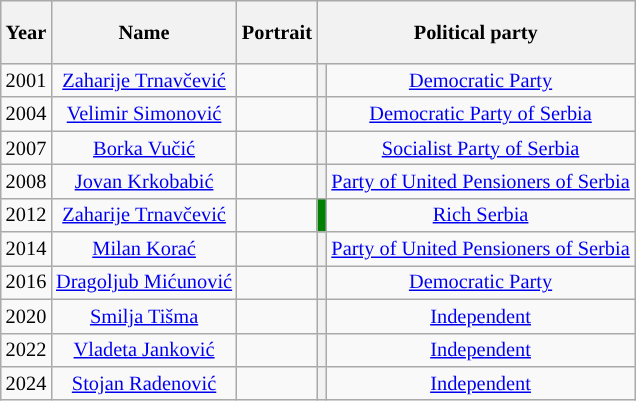<table class="wikitable collapsible collapsed" style="text-align:center; font-size:85%; line-height:16px; margin-bottom:0">
<tr style="height:42px; background:#e9e9e9;">
<th>Year</th>
<th>Name<br></th>
<th>Portrait</th>
<th colspan=2>Political party</th>
</tr>
<tr>
<td>2001</td>
<td scope="row" style="font-weight:normal;"><a href='#'>Zaharije Trnavčević</a><br></td>
<td></td>
<th style="background:"></th>
<td><a href='#'>Democratic Party</a></td>
</tr>
<tr>
<td>2004</td>
<td scope="row" style="font-weight:normal;"><a href='#'>Velimir Simonović</a><br></td>
<td></td>
<th style="background:"></th>
<td><a href='#'>Democratic Party of Serbia</a></td>
</tr>
<tr>
<td>2007</td>
<td scope="row" style="font-weight:normal;"><a href='#'>Borka Vučić</a><br></td>
<td></td>
<th style="background:"></th>
<td><a href='#'>Socialist Party of Serbia</a></td>
</tr>
<tr>
<td>2008</td>
<td scope="row" style="font-weight:normal;"><a href='#'>Jovan Krkobabić</a><br></td>
<td></td>
<th style="background:"></th>
<td><a href='#'>Party of United Pensioners of Serbia</a></td>
</tr>
<tr>
<td>2012</td>
<td scope="row" style="font-weight:normal;"><a href='#'>Zaharije Trnavčević</a><br></td>
<td></td>
<th style="background:Green"></th>
<td><a href='#'>Rich Serbia</a></td>
</tr>
<tr>
<td>2014</td>
<td scope="row" style="font-weight:normal;"><a href='#'>Milan Korać</a><br></td>
<td></td>
<th style="background:"></th>
<td><a href='#'>Party of United Pensioners of Serbia</a></td>
</tr>
<tr>
<td>2016</td>
<td scope="row" style="font-weight:normal;"><a href='#'>Dragoljub Mićunović</a><br></td>
<td></td>
<th style="background:"></th>
<td><a href='#'>Democratic Party</a></td>
</tr>
<tr>
<td>2020</td>
<td scope="row" style="font-weight:normal;"><a href='#'>Smilja Tišma</a><br></td>
<td></td>
<th style="background:"></th>
<td><a href='#'>Independent</a></td>
</tr>
<tr>
<td>2022</td>
<td scope="row" style="font-weight:normal;"><a href='#'>Vladeta Janković</a><br></td>
<td></td>
<th style="background:"></th>
<td><a href='#'>Independent</a></td>
</tr>
<tr>
<td>2024</td>
<td scope="row" style="font-weight:normal;"><a href='#'>Stojan Radenović</a><br></td>
<td></td>
<th style="background:"></th>
<td><a href='#'>Independent</a></td>
</tr>
</table>
